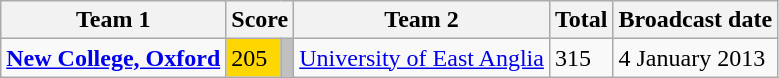<table class="wikitable">
<tr>
<th>Team 1</th>
<th colspan=2>Score</th>
<th>Team 2</th>
<th>Total</th>
<th>Broadcast date</th>
</tr>
<tr>
<td><strong><a href='#'>New College, Oxford</a></strong></td>
<td style="background:gold">205</td>
<td style="background:silver"></td>
<td><a href='#'>University of East Anglia</a></td>
<td>315</td>
<td>4 January 2013</td>
</tr>
</table>
